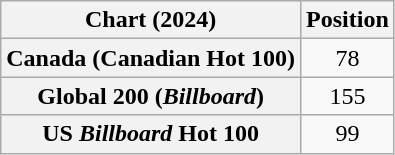<table class="wikitable sortable plainrowheaders" style="text-align:center">
<tr>
<th scope="col">Chart (2024)</th>
<th scope="col">Position</th>
</tr>
<tr>
<th scope="row">Canada (Canadian Hot 100)</th>
<td>78</td>
</tr>
<tr>
<th scope="row">Global 200 (<em>Billboard</em>)</th>
<td>155</td>
</tr>
<tr>
<th scope="row">US <em>Billboard</em> Hot 100</th>
<td>99</td>
</tr>
</table>
